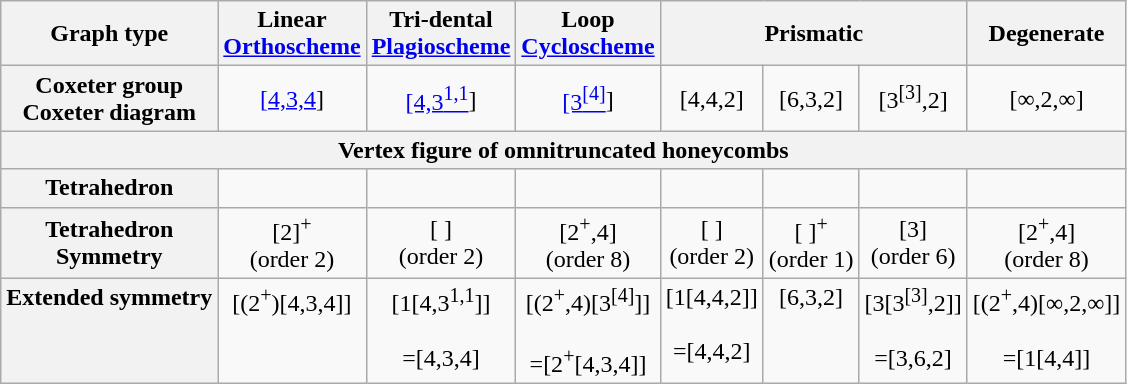<table class=wikitable>
<tr>
<th>Graph type</th>
<th>Linear<br><a href='#'>Orthoscheme</a></th>
<th>Tri-dental<br><a href='#'>Plagioscheme</a></th>
<th>Loop<br><a href='#'>Cycloscheme</a></th>
<th colspan=3>Prismatic</th>
<th>Degenerate</th>
</tr>
<tr align=center>
<th>Coxeter group<br>Coxeter diagram</th>
<td><a href='#'>[4,3,4</a>]<br></td>
<td><a href='#'>[4,3<sup>1,1</sup></a>]<br></td>
<td><a href='#'>[3<sup>[4]</sup></a>]<br></td>
<td>[4,4,2]<br></td>
<td>[6,3,2]<br></td>
<td>[3<sup>[3]</sup>,2]<br></td>
<td>[∞,2,∞]<br></td>
</tr>
<tr>
<th colspan=8>Vertex figure of omnitruncated honeycombs</th>
</tr>
<tr align=center>
<th>Tetrahedron</th>
<td></td>
<td></td>
<td></td>
<td></td>
<td></td>
<td></td>
<td></td>
</tr>
<tr align=center>
<th>Tetrahedron<br>Symmetry</th>
<td>[2]<sup>+</sup><br>(order 2)<br></td>
<td>[ ]<br>(order 2)<br></td>
<td>[2<sup>+</sup>,4]<br>(order 8)<br></td>
<td>[ ]<br>(order 2)<br></td>
<td>[ ]<sup>+</sup><br>(order 1)<br></td>
<td>[3]<br>(order 6)<br></td>
<td>[2<sup>+</sup>,4]<br>(order 8)<br></td>
</tr>
<tr valign=top align=center>
<th>Extended symmetry</th>
<td>[(2<sup>+</sup>)[4,3,4]]<br></td>
<td>[1[4,3<sup>1,1</sup>]]<br><br>=[4,3,4]<br></td>
<td>[(2<sup>+</sup>,4)[3<sup>[4]</sup>]]<br><br>=[2<sup>+</sup>[4,3,4]]<br></td>
<td>[1[4,4,2]]<br><br>=[4,4,2]<br></td>
<td>[6,3,2]<br></td>
<td>[3[3<sup>[3]</sup>,2]]<br><br>=[3,6,2]<br></td>
<td>[(2<sup>+</sup>,4)[∞,2,∞]]<br><br>=[1[4,4]]<br></td>
</tr>
</table>
